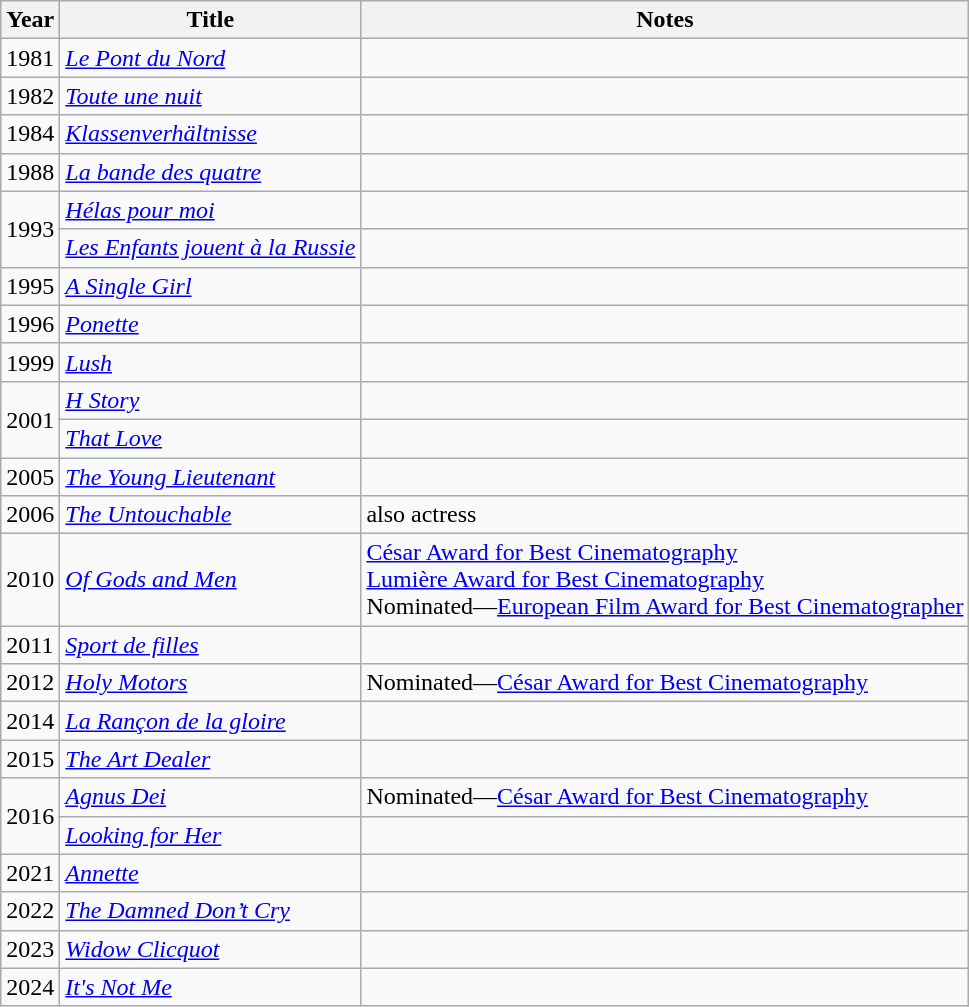<table class="wikitable sortable">
<tr>
<th>Year</th>
<th>Title</th>
<th class="unsortable">Notes</th>
</tr>
<tr>
<td>1981</td>
<td><em><a href='#'>Le Pont du Nord</a></em></td>
<td></td>
</tr>
<tr>
<td>1982</td>
<td><em><a href='#'>Toute une nuit</a></em></td>
<td></td>
</tr>
<tr>
<td>1984</td>
<td><em><a href='#'>Klassenverhältnisse</a></em></td>
<td></td>
</tr>
<tr>
<td>1988</td>
<td><em><a href='#'>La bande des quatre</a></em></td>
<td></td>
</tr>
<tr>
<td rowspan=2>1993</td>
<td><em><a href='#'>Hélas pour moi</a></em></td>
<td></td>
</tr>
<tr>
<td><em><a href='#'>Les Enfants jouent à la Russie</a></em></td>
<td></td>
</tr>
<tr>
<td>1995</td>
<td><em><a href='#'>A Single Girl</a></em></td>
<td></td>
</tr>
<tr>
<td>1996</td>
<td><em><a href='#'>Ponette</a></em></td>
<td></td>
</tr>
<tr>
<td>1999</td>
<td><em><a href='#'>Lush</a></em></td>
<td></td>
</tr>
<tr>
<td rowspan=2>2001</td>
<td><em><a href='#'>H Story</a></em></td>
<td></td>
</tr>
<tr>
<td><em><a href='#'>That Love</a></em></td>
<td></td>
</tr>
<tr>
<td>2005</td>
<td><em><a href='#'>The Young Lieutenant</a></em></td>
<td></td>
</tr>
<tr>
<td>2006</td>
<td><em><a href='#'>The Untouchable</a></em></td>
<td>also actress</td>
</tr>
<tr>
<td>2010</td>
<td><em><a href='#'>Of Gods and Men</a></em></td>
<td><a href='#'>César Award for Best Cinematography</a><br><a href='#'>Lumière Award for Best Cinematography</a><br>Nominated—<a href='#'>European Film Award for Best Cinematographer</a></td>
</tr>
<tr>
<td>2011</td>
<td><em><a href='#'>Sport de filles</a></em></td>
<td></td>
</tr>
<tr>
<td>2012</td>
<td><em><a href='#'>Holy Motors</a></em></td>
<td>Nominated—<a href='#'>César Award for Best Cinematography</a></td>
</tr>
<tr>
<td>2014</td>
<td><em><a href='#'>La Rançon de la gloire</a></em></td>
<td></td>
</tr>
<tr>
<td>2015</td>
<td><em><a href='#'>The Art Dealer</a></em></td>
<td></td>
</tr>
<tr>
<td rowspan=2>2016</td>
<td><em><a href='#'>Agnus Dei</a></em></td>
<td>Nominated—<a href='#'>César Award for Best Cinematography</a></td>
</tr>
<tr>
<td><em><a href='#'>Looking for Her</a></em></td>
<td></td>
</tr>
<tr>
<td>2021</td>
<td><em><a href='#'>Annette</a></em></td>
<td></td>
</tr>
<tr>
<td>2022</td>
<td><em><a href='#'>The Damned Don’t Cry</a></em></td>
<td></td>
</tr>
<tr>
<td>2023</td>
<td><em><a href='#'>Widow Clicquot</a></em></td>
<td></td>
</tr>
<tr>
<td>2024</td>
<td><em><a href='#'>It's Not Me</a></em></td>
<td></td>
</tr>
</table>
